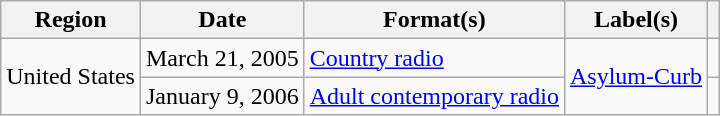<table class="wikitable">
<tr>
<th>Region</th>
<th>Date</th>
<th>Format(s)</th>
<th>Label(s)</th>
<th></th>
</tr>
<tr>
<td rowspan="2">United States</td>
<td>March 21, 2005</td>
<td><a href='#'>Country radio</a></td>
<td rowspan="2"><a href='#'>Asylum-Curb</a></td>
<td></td>
</tr>
<tr>
<td>January 9, 2006</td>
<td><a href='#'>Adult contemporary radio</a></td>
<td></td>
</tr>
</table>
